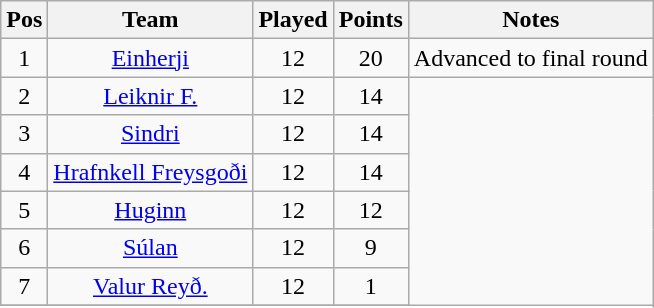<table class="wikitable" style="text-align: center;">
<tr>
<th>Pos</th>
<th>Team</th>
<th>Played</th>
<th>Points</th>
<th>Notes</th>
</tr>
<tr>
<td>1</td>
<td><a href='#'>Einherji</a></td>
<td>12</td>
<td>20</td>
<td align="center" rowspan="1">Advanced to final round</td>
</tr>
<tr>
<td>2</td>
<td><a href='#'>Leiknir F.</a></td>
<td>12</td>
<td>14</td>
</tr>
<tr>
<td>3</td>
<td><a href='#'>Sindri</a></td>
<td>12</td>
<td>14</td>
</tr>
<tr>
<td>4</td>
<td><a href='#'>Hrafnkell Freysgoði</a></td>
<td>12</td>
<td>14</td>
</tr>
<tr>
<td>5</td>
<td><a href='#'>Huginn</a></td>
<td>12</td>
<td>12</td>
</tr>
<tr>
<td>6</td>
<td><a href='#'>Súlan</a></td>
<td>12</td>
<td>9</td>
</tr>
<tr>
<td>7</td>
<td><a href='#'>Valur Reyð.</a></td>
<td>12</td>
<td>1</td>
</tr>
<tr>
</tr>
</table>
